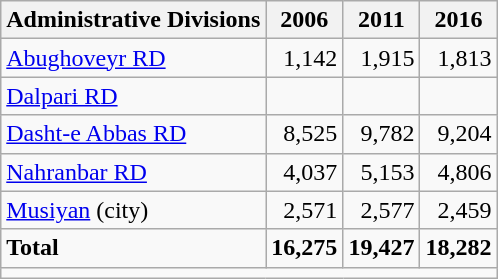<table class="wikitable">
<tr>
<th>Administrative Divisions</th>
<th>2006</th>
<th>2011</th>
<th>2016</th>
</tr>
<tr>
<td><a href='#'>Abughoveyr RD</a></td>
<td style="text-align: right;">1,142</td>
<td style="text-align: right;">1,915</td>
<td style="text-align: right;">1,813</td>
</tr>
<tr>
<td><a href='#'>Dalpari RD</a></td>
<td style="text-align: right;"></td>
<td style="text-align: right;"></td>
<td style="text-align: right;"></td>
</tr>
<tr>
<td><a href='#'>Dasht-e Abbas RD</a></td>
<td style="text-align: right;">8,525</td>
<td style="text-align: right;">9,782</td>
<td style="text-align: right;">9,204</td>
</tr>
<tr>
<td><a href='#'>Nahranbar RD</a></td>
<td style="text-align: right;">4,037</td>
<td style="text-align: right;">5,153</td>
<td style="text-align: right;">4,806</td>
</tr>
<tr>
<td><a href='#'>Musiyan</a> (city)</td>
<td style="text-align: right;">2,571</td>
<td style="text-align: right;">2,577</td>
<td style="text-align: right;">2,459</td>
</tr>
<tr>
<td><strong>Total</strong></td>
<td style="text-align: right;"><strong>16,275</strong></td>
<td style="text-align: right;"><strong>19,427</strong></td>
<td style="text-align: right;"><strong>18,282</strong></td>
</tr>
<tr>
<td colspan=4></td>
</tr>
</table>
